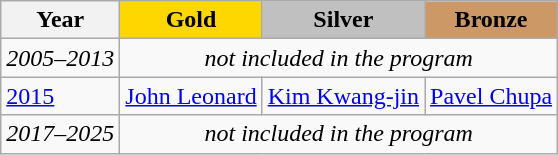<table class="wikitable">
<tr>
<th>Year</th>
<td align=center bgcolor=gold><strong>Gold</strong></td>
<td align=center bgcolor=silver><strong>Silver</strong></td>
<td align=center bgcolor=cc9966><strong>Bronze</strong></td>
</tr>
<tr>
<td><em>2005–2013</em></td>
<td colspan=3 align=center><em>not included in the program</em></td>
</tr>
<tr>
<td><a href='#'>2015</a></td>
<td> <a href='#'>John Leonard</a></td>
<td> <a href='#'>Kim Kwang-jin</a></td>
<td> <a href='#'>Pavel Chupa</a></td>
</tr>
<tr>
<td><em>2017–2025</em></td>
<td colspan=3 align=center><em>not included in the program</em></td>
</tr>
</table>
